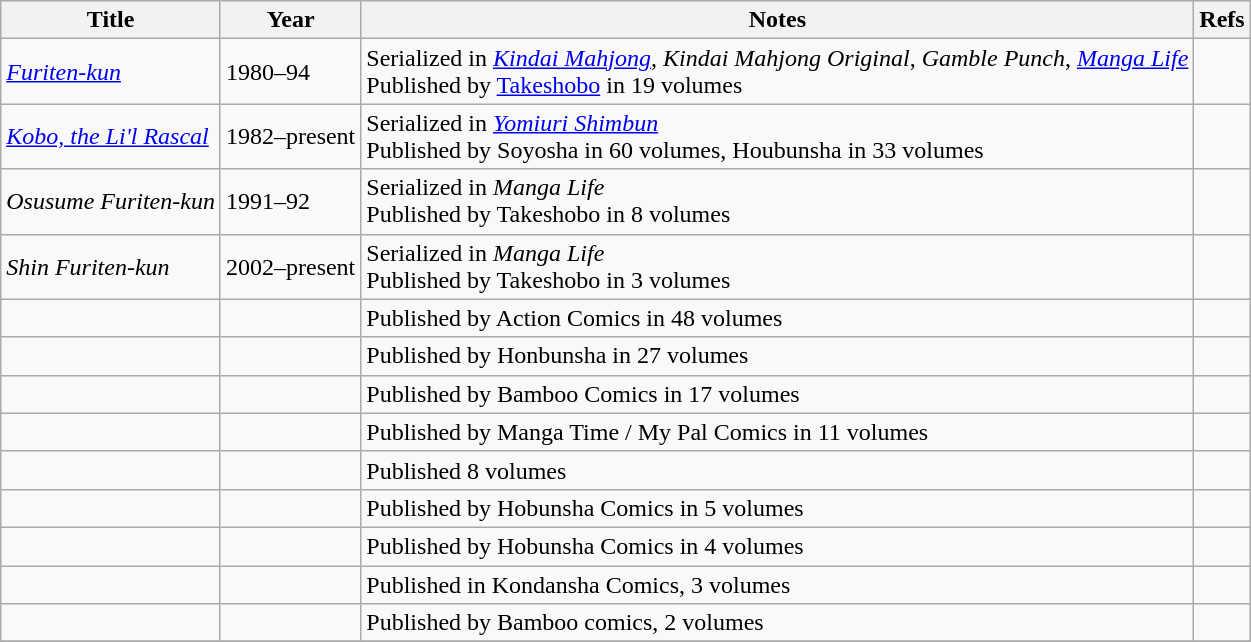<table class="wikitable sortable">
<tr>
<th>Title</th>
<th>Year</th>
<th>Notes</th>
<th>Refs</th>
</tr>
<tr>
<td><em><a href='#'>Furiten-kun</a></em></td>
<td>1980–94</td>
<td>Serialized in <em><a href='#'>Kindai Mahjong</a></em>, <em>Kindai Mahjong Original</em>, <em>Gamble Punch</em>, <em><a href='#'>Manga Life</a></em><br>Published by <a href='#'>Takeshobo</a> in 19 volumes</td>
<td></td>
</tr>
<tr>
<td><em><a href='#'>Kobo, the Li'l Rascal</a></em></td>
<td>1982–present</td>
<td>Serialized in <em><a href='#'>Yomiuri Shimbun</a></em><br>Published by Soyosha in 60 volumes, Houbunsha in 33 volumes</td>
<td></td>
</tr>
<tr>
<td><em>Osusume Furiten-kun</em></td>
<td>1991–92</td>
<td>Serialized in <em>Manga Life</em><br>Published by Takeshobo in 8 volumes</td>
<td></td>
</tr>
<tr>
<td><em>Shin Furiten-kun</em></td>
<td>2002–present</td>
<td>Serialized in <em>Manga Life</em><br>Published by Takeshobo in 3 volumes</td>
<td></td>
</tr>
<tr>
<td></td>
<td></td>
<td>Published by Action Comics in 48 volumes</td>
<td></td>
</tr>
<tr>
<td></td>
<td></td>
<td>Published by Honbunsha in 27 volumes</td>
<td></td>
</tr>
<tr>
<td></td>
<td></td>
<td>Published by Bamboo Comics in 17 volumes</td>
<td></td>
</tr>
<tr>
<td></td>
<td></td>
<td>Published by Manga Time / My Pal Comics in 11 volumes</td>
<td></td>
</tr>
<tr>
<td></td>
<td></td>
<td>Published 8 volumes</td>
<td></td>
</tr>
<tr>
<td></td>
<td></td>
<td>Published by Hobunsha Comics in 5 volumes</td>
<td></td>
</tr>
<tr>
<td></td>
<td></td>
<td>Published by Hobunsha Comics in 4 volumes</td>
<td></td>
</tr>
<tr>
<td></td>
<td></td>
<td>Published in Kondansha Comics, 3 volumes</td>
</tr>
<tr>
<td></td>
<td></td>
<td>Published by Bamboo comics, 2 volumes</td>
<td></td>
</tr>
<tr>
</tr>
</table>
